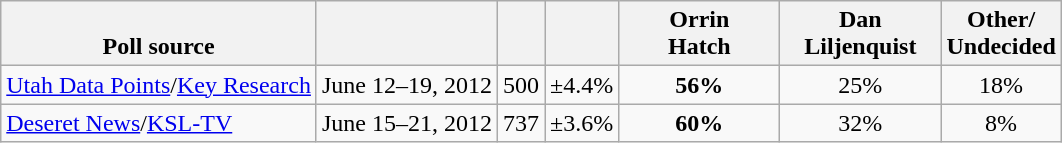<table class="wikitable" style="text-align:center">
<tr valign=bottom>
<th>Poll source</th>
<th></th>
<th></th>
<th></th>
<th style="width:100px;">Orrin<br>Hatch</th>
<th style="width:100px;">Dan<br>Liljenquist</th>
<th>Other/<br>Undecided</th>
</tr>
<tr>
<td align=left><a href='#'>Utah Data Points</a>/<a href='#'>Key Research</a></td>
<td>June 12–19, 2012</td>
<td>500</td>
<td>±4.4%</td>
<td><strong>56%</strong></td>
<td>25%</td>
<td>18%</td>
</tr>
<tr>
<td align=left><a href='#'>Deseret News</a>/<a href='#'>KSL-TV</a></td>
<td>June 15–21, 2012</td>
<td>737</td>
<td>±3.6%</td>
<td><strong>60%</strong></td>
<td>32%</td>
<td>8%</td>
</tr>
</table>
